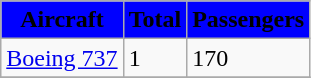<table class="wikitable" border="1">
<tr>
<th style="background-color:blue;"><span> Aircraft</span></th>
<th style="background-color:blue;"><span> Total</span></th>
<th style="background-color:blue;"><span> Passengers</span></th>
</tr>
<tr>
<td><a href='#'>Boeing 737</a></td>
<td>1</td>
<td>170</td>
</tr>
<tr>
</tr>
</table>
